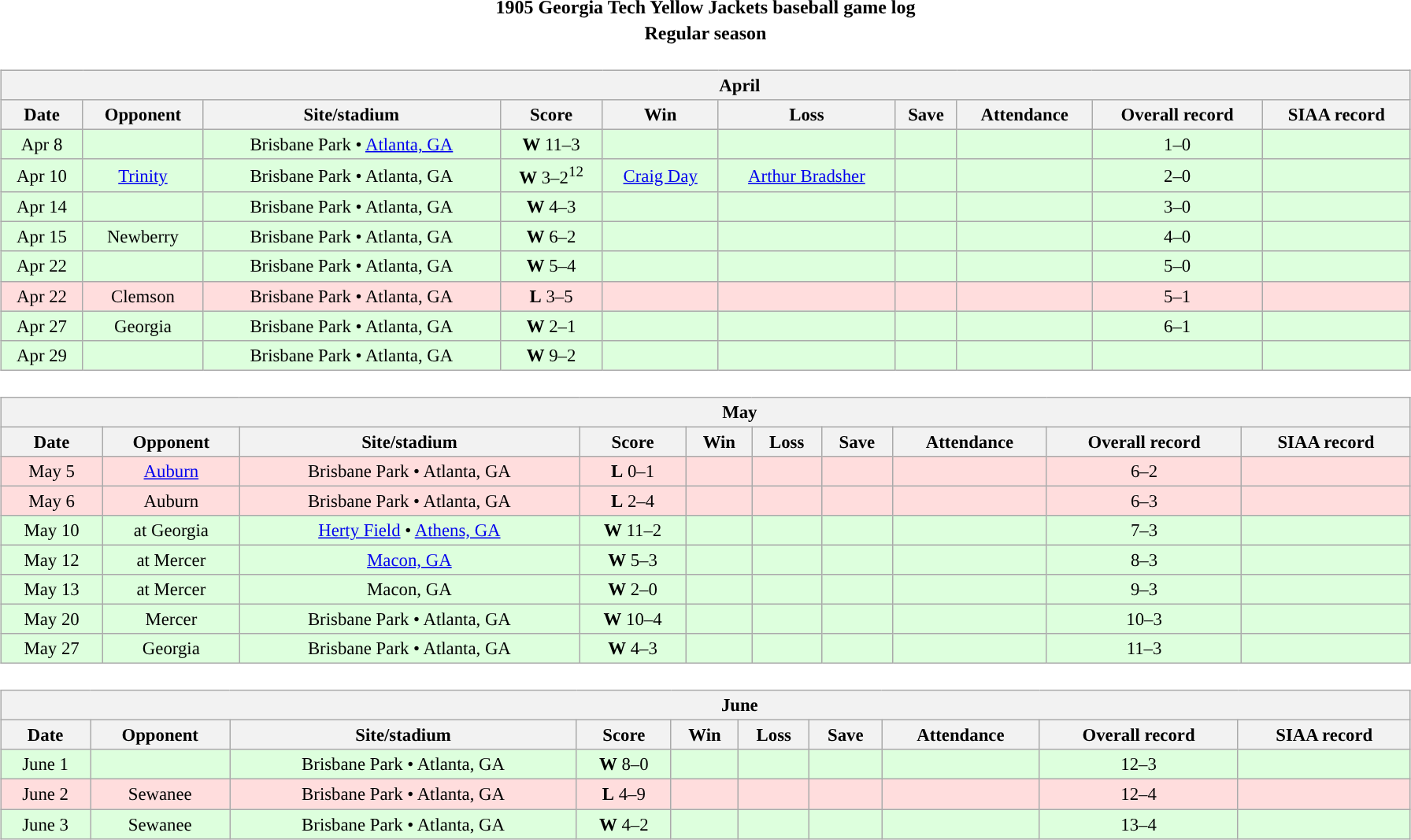<table class="toccolours" width=95% style="margin:1.5em auto; text-align:center;">
<tr>
<th colspan=2>1905 Georgia Tech Yellow Jackets baseball game log</th>
</tr>
<tr>
<th colspan=2>Regular season</th>
</tr>
<tr valign="top">
<td><br><table class="wikitable collapsible collapsed" style="margin:auto; font-size:95%; width:100%">
<tr>
<th colspan=12 style="padding-left:4em;">April</th>
</tr>
<tr>
<th>Date</th>
<th>Opponent</th>
<th>Site/stadium</th>
<th>Score</th>
<th>Win</th>
<th>Loss</th>
<th>Save</th>
<th>Attendance</th>
<th>Overall record</th>
<th>SIAA record</th>
</tr>
<tr bgcolor=DDFFDD>
<td>Apr 8</td>
<td></td>
<td>Brisbane Park • <a href='#'>Atlanta, GA</a></td>
<td><strong>W</strong> 11–3</td>
<td></td>
<td></td>
<td></td>
<td></td>
<td>1–0</td>
<td></td>
</tr>
<tr bgcolor=DDFFDD>
<td>Apr 10</td>
<td><a href='#'>Trinity</a></td>
<td>Brisbane Park • Atlanta, GA</td>
<td><strong>W</strong> 3–2<sup>12</sup></td>
<td><a href='#'>Craig Day</a></td>
<td><a href='#'>Arthur Bradsher</a></td>
<td></td>
<td></td>
<td>2–0</td>
<td></td>
</tr>
<tr bgcolor=DDFFDD>
<td>Apr 14</td>
<td></td>
<td>Brisbane Park • Atlanta, GA</td>
<td><strong>W</strong> 4–3</td>
<td></td>
<td></td>
<td></td>
<td></td>
<td>3–0</td>
<td></td>
</tr>
<tr bgcolor=DDFFDD>
<td>Apr 15</td>
<td>Newberry</td>
<td>Brisbane Park • Atlanta, GA</td>
<td><strong>W</strong> 6–2</td>
<td></td>
<td></td>
<td></td>
<td></td>
<td>4–0</td>
<td></td>
</tr>
<tr bgcolor=DDFFDD>
<td>Apr 22</td>
<td></td>
<td>Brisbane Park • Atlanta, GA</td>
<td><strong>W</strong> 5–4</td>
<td></td>
<td></td>
<td></td>
<td></td>
<td>5–0</td>
<td></td>
</tr>
<tr bgcolor=FFDDDD>
<td>Apr 22</td>
<td>Clemson</td>
<td>Brisbane Park • Atlanta, GA</td>
<td><strong>L</strong> 3–5</td>
<td></td>
<td></td>
<td></td>
<td></td>
<td>5–1</td>
<td></td>
</tr>
<tr bgcolor=DDFFDD>
<td>Apr 27</td>
<td>Georgia</td>
<td>Brisbane Park • Atlanta, GA</td>
<td><strong>W</strong> 2–1</td>
<td></td>
<td></td>
<td></td>
<td></td>
<td>6–1</td>
<td></td>
</tr>
<tr bgcolor=DDFFDD>
<td>Apr 29</td>
<td></td>
<td>Brisbane Park • Atlanta, GA</td>
<td><strong>W</strong> 9–2</td>
<td></td>
<td></td>
<td></td>
<td></td>
<td></td>
<td></td>
</tr>
</table>
</td>
</tr>
<tr valign="top">
<td><br><table class="wikitable collapsible collapsed" style="margin:auto; font-size:95%; width:100%">
<tr>
<th colspan=12 style="padding-left:4em;">May</th>
</tr>
<tr>
<th>Date</th>
<th>Opponent</th>
<th>Site/stadium</th>
<th>Score</th>
<th>Win</th>
<th>Loss</th>
<th>Save</th>
<th>Attendance</th>
<th>Overall record</th>
<th>SIAA record</th>
</tr>
<tr bgcolor=FFDDDD>
<td>May 5</td>
<td><a href='#'>Auburn</a></td>
<td>Brisbane Park • Atlanta, GA</td>
<td><strong>L</strong> 0–1</td>
<td></td>
<td></td>
<td></td>
<td></td>
<td>6–2</td>
<td></td>
</tr>
<tr bgcolor=FFDDDD>
<td>May 6</td>
<td>Auburn</td>
<td>Brisbane Park • Atlanta, GA</td>
<td><strong>L</strong> 2–4</td>
<td></td>
<td></td>
<td></td>
<td></td>
<td>6–3</td>
<td></td>
</tr>
<tr bgcolor=DDFFDD>
<td>May 10</td>
<td>at Georgia</td>
<td><a href='#'>Herty Field</a> • <a href='#'>Athens, GA</a></td>
<td><strong>W</strong> 11–2</td>
<td></td>
<td></td>
<td></td>
<td></td>
<td>7–3</td>
<td></td>
</tr>
<tr bgcolor=DDFFDD>
<td>May 12</td>
<td>at Mercer</td>
<td><a href='#'>Macon, GA</a></td>
<td><strong>W</strong> 5–3</td>
<td></td>
<td></td>
<td></td>
<td></td>
<td>8–3</td>
<td></td>
</tr>
<tr bgcolor=DDFFDD>
<td>May 13</td>
<td>at Mercer</td>
<td>Macon, GA</td>
<td><strong>W</strong> 2–0</td>
<td></td>
<td></td>
<td></td>
<td></td>
<td>9–3</td>
<td></td>
</tr>
<tr bgcolor=DDFFDD>
<td>May 20</td>
<td>Mercer</td>
<td>Brisbane Park • Atlanta, GA</td>
<td><strong>W</strong> 10–4</td>
<td></td>
<td></td>
<td></td>
<td></td>
<td>10–3</td>
<td></td>
</tr>
<tr bgcolor=DDFFDD>
<td>May 27</td>
<td>Georgia</td>
<td>Brisbane Park • Atlanta, GA</td>
<td><strong>W</strong> 4–3</td>
<td></td>
<td></td>
<td></td>
<td></td>
<td>11–3</td>
<td></td>
</tr>
</table>
</td>
</tr>
<tr valign="top">
<td><br><table class="wikitable collapsible collapsed" style="margin:auto; font-size:95%; width:100%">
<tr>
<th colspan=12 style="padding-left:4em;">June</th>
</tr>
<tr>
<th>Date</th>
<th>Opponent</th>
<th>Site/stadium</th>
<th>Score</th>
<th>Win</th>
<th>Loss</th>
<th>Save</th>
<th>Attendance</th>
<th>Overall record</th>
<th>SIAA record</th>
</tr>
<tr bgcolor=DDFFDD>
<td>June 1</td>
<td></td>
<td>Brisbane Park • Atlanta, GA</td>
<td><strong>W</strong> 8–0</td>
<td></td>
<td></td>
<td></td>
<td></td>
<td>12–3</td>
<td></td>
</tr>
<tr bgcolor=FFDDDD>
<td>June 2</td>
<td>Sewanee</td>
<td>Brisbane Park • Atlanta, GA</td>
<td><strong>L</strong> 4–9</td>
<td></td>
<td></td>
<td></td>
<td></td>
<td>12–4</td>
<td></td>
</tr>
<tr bgcolor=DDFFDD>
<td>June 3</td>
<td>Sewanee</td>
<td>Brisbane Park • Atlanta, GA</td>
<td><strong>W</strong> 4–2</td>
<td></td>
<td></td>
<td></td>
<td></td>
<td>13–4</td>
<td></td>
</tr>
</table>
</td>
</tr>
</table>
